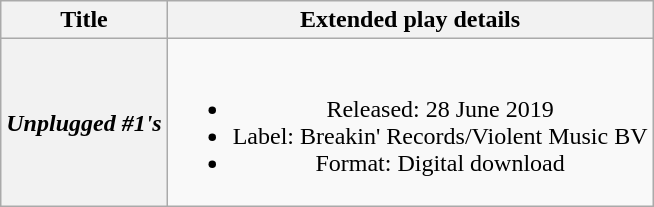<table class="wikitable plainrowheaders" style="text-align:center;">
<tr>
<th>Title</th>
<th>Extended play details</th>
</tr>
<tr>
<th scope="row"><em>Unplugged #1's</em></th>
<td><br><ul><li>Released: 28 June 2019</li><li>Label: Breakin' Records/Violent Music BV</li><li>Format: Digital download</li></ul></td>
</tr>
</table>
